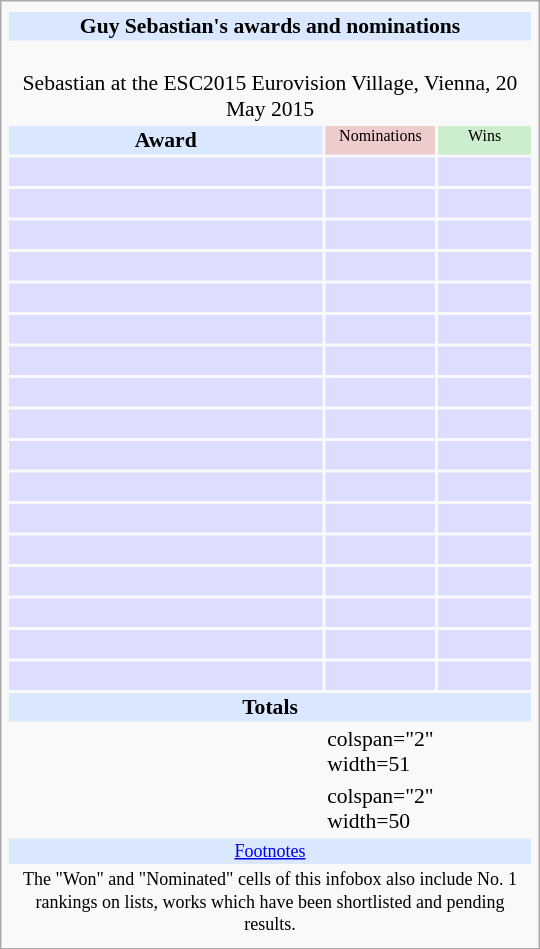<table class="infobox" style="width: 25em; text-align: left; font-size: 90%; vertical-align: middle;">
<tr>
</tr>
<tr bgcolor=#D9E8FF>
<td colspan="3" style="text-align:center;"><strong>Guy Sebastian's awards and nominations</strong></td>
</tr>
<tr>
<td colspan="3" style="text-align:center;"><br>Sebastian at the ESC2015 Eurovision Village, Vienna, 20 May 2015</td>
</tr>
<tr bgcolor=#D9E8FF style="text-align:center;">
<th style="vertical-align: middle;">Award</th>
<td style="background:#eecccc; font-size:8pt;" width="60px">Nominations</td>
<td style="background:#cceecc; font-size:8pt;" width="60px">Wins</td>
</tr>
<tr bgcolor="ddddff">
<td align="center"><br></td>
<td></td>
<td></td>
</tr>
<tr bgcolor="ddddff">
<td align="center"><br></td>
<td></td>
<td></td>
</tr>
<tr bgcolor=#ddddff>
<td align="center"><br></td>
<td></td>
<td></td>
</tr>
<tr bgcolor="ddddff">
<td align="center"><br></td>
<td></td>
<td></td>
</tr>
<tr bgcolor="ddddff">
<td align="center"><br></td>
<td></td>
<td></td>
</tr>
<tr bgcolor="ddddff">
<td align="center"><br></td>
<td></td>
<td></td>
</tr>
<tr bgcolor="ddddff">
<td align="center"><br></td>
<td></td>
<td></td>
</tr>
<tr bgcolor="ddddff">
<td align="center"><br></td>
<td></td>
<td></td>
</tr>
<tr bgcolor="ddddff">
<td align="center"><br></td>
<td></td>
<td></td>
</tr>
<tr bgcolor="ddddff">
<td align="center"><br></td>
<td></td>
<td></td>
</tr>
<tr bgcolor="ddddff">
<td align="center"><br></td>
<td></td>
<td></td>
</tr>
<tr bgcolor="ddddff">
<td align="center"><br></td>
<td></td>
<td></td>
</tr>
<tr bgcolor="ddddff">
<td align="center"><br></td>
<td></td>
<td></td>
</tr>
<tr bgcolor="ddddff">
<td align="center"><br></td>
<td></td>
<td></td>
</tr>
<tr bgcolor="ddddff">
<td align="center"><br></td>
<td></td>
<td></td>
</tr>
<tr bgcolor="ddddff">
<td align="center"><br></td>
<td></td>
<td></td>
</tr>
<tr bgcolor="ddddff">
<td align="center"><br></td>
<td></td>
<td></td>
</tr>
<tr bgcolor=#D9E8FF>
<td colspan="3" style="text-align:center;"><strong>Totals</strong></td>
</tr>
<tr>
<td></td>
<td>colspan="2" width=51 </td>
</tr>
<tr>
<td></td>
<td>colspan="2" width=50 </td>
</tr>
<tr bgcolor=#D9E8FF>
<td colspan="3" style="font-size: smaller; text-align:center;"><a href='#'>Footnotes</a></td>
</tr>
<tr>
<td colspan="3" style="font-size: smaller; text-align:center;">The "Won" and "Nominated" cells of this infobox also include No. 1 rankings on lists, works which have been shortlisted and pending results.</td>
</tr>
<tr>
</tr>
</table>
